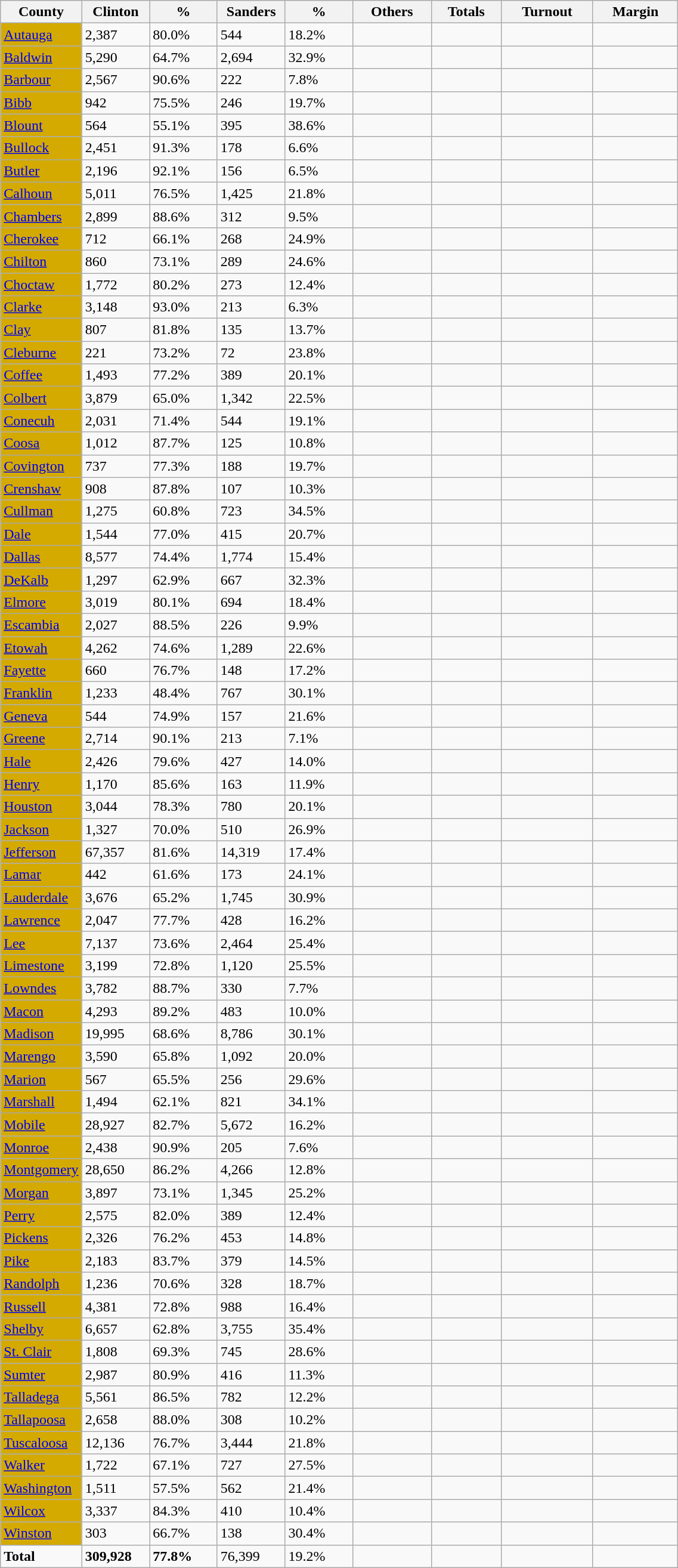<table width="60%" class="wikitable sortable">
<tr>
<th width="11%">County</th>
<th width="10%">Clinton</th>
<th width="10%">%</th>
<th width="10%">Sanders</th>
<th width="10%">%</th>
<th>Others</th>
<th>Totals</th>
<th>Turnout</th>
<th>Margin</th>
</tr>
<tr>
<td style="background:#D4AA00;"><a href='#'>Autauga</a></td>
<td>2,387</td>
<td>80.0%</td>
<td>544</td>
<td>18.2%</td>
<td></td>
<td></td>
<td></td>
<td></td>
</tr>
<tr>
<td style="background:#D4AA00;"><a href='#'>Baldwin</a></td>
<td>5,290</td>
<td>64.7%</td>
<td>2,694</td>
<td>32.9%</td>
<td></td>
<td></td>
<td></td>
<td></td>
</tr>
<tr>
<td style="background:#D4AA00;"><a href='#'>Barbour</a></td>
<td>2,567</td>
<td>90.6%</td>
<td>222</td>
<td>7.8%</td>
<td></td>
<td></td>
<td></td>
<td></td>
</tr>
<tr>
<td style="background:#D4AA00;"><a href='#'>Bibb</a></td>
<td>942</td>
<td>75.5%</td>
<td>246</td>
<td>19.7%</td>
<td></td>
<td></td>
<td></td>
<td></td>
</tr>
<tr>
<td style="background:#D4AA00;"><a href='#'>Blount</a></td>
<td>564</td>
<td>55.1%</td>
<td>395</td>
<td>38.6%</td>
<td></td>
<td></td>
<td></td>
<td></td>
</tr>
<tr>
<td style="background:#D4AA00;"><a href='#'>Bullock</a></td>
<td>2,451</td>
<td>91.3%</td>
<td>178</td>
<td>6.6%</td>
<td></td>
<td></td>
<td></td>
<td></td>
</tr>
<tr>
<td style="background:#D4AA00;"><a href='#'>Butler</a></td>
<td>2,196</td>
<td>92.1%</td>
<td>156</td>
<td>6.5%</td>
<td></td>
<td></td>
<td></td>
<td></td>
</tr>
<tr>
<td style="background:#D4AA00;"><a href='#'>Calhoun</a></td>
<td>5,011</td>
<td>76.5%</td>
<td>1,425</td>
<td>21.8%</td>
<td></td>
<td></td>
<td></td>
<td></td>
</tr>
<tr>
<td style="background:#D4AA00;"><a href='#'>Chambers</a></td>
<td>2,899</td>
<td>88.6%</td>
<td>312</td>
<td>9.5%</td>
<td></td>
<td></td>
<td></td>
<td></td>
</tr>
<tr>
<td style="background:#D4AA00;"><a href='#'>Cherokee</a></td>
<td>712</td>
<td>66.1%</td>
<td>268</td>
<td>24.9%</td>
<td></td>
<td></td>
<td></td>
<td></td>
</tr>
<tr>
<td style="background:#D4AA00;"><a href='#'>Chilton</a></td>
<td>860</td>
<td>73.1%</td>
<td>289</td>
<td>24.6%</td>
<td></td>
<td></td>
<td></td>
<td></td>
</tr>
<tr>
<td style="background:#D4AA00;"><a href='#'>Choctaw</a></td>
<td>1,772</td>
<td>80.2%</td>
<td>273</td>
<td>12.4%</td>
<td></td>
<td></td>
<td></td>
<td></td>
</tr>
<tr>
<td style="background:#D4AA00;"><a href='#'>Clarke</a></td>
<td>3,148</td>
<td>93.0%</td>
<td>213</td>
<td>6.3%</td>
<td></td>
<td></td>
<td></td>
<td></td>
</tr>
<tr>
<td style="background:#D4AA00;"><a href='#'>Clay</a></td>
<td>807</td>
<td>81.8%</td>
<td>135</td>
<td>13.7%</td>
<td></td>
<td></td>
<td></td>
<td></td>
</tr>
<tr>
<td style="background:#D4AA00;"><a href='#'>Cleburne</a></td>
<td>221</td>
<td>73.2%</td>
<td>72</td>
<td>23.8%</td>
<td></td>
<td></td>
<td></td>
<td></td>
</tr>
<tr>
<td style="background:#D4AA00;"><a href='#'>Coffee</a></td>
<td>1,493</td>
<td>77.2%</td>
<td>389</td>
<td>20.1%</td>
<td></td>
<td></td>
<td></td>
<td></td>
</tr>
<tr>
<td style="background:#D4AA00;"><a href='#'>Colbert</a></td>
<td>3,879</td>
<td>65.0%</td>
<td>1,342</td>
<td>22.5%</td>
<td></td>
<td></td>
<td></td>
<td></td>
</tr>
<tr>
<td style="background:#D4AA00;"><a href='#'>Conecuh</a></td>
<td>2,031</td>
<td>71.4%</td>
<td>544</td>
<td>19.1%</td>
<td></td>
<td></td>
<td></td>
<td></td>
</tr>
<tr>
<td style="background:#D4AA00;"><a href='#'>Coosa</a></td>
<td>1,012</td>
<td>87.7%</td>
<td>125</td>
<td>10.8%</td>
<td></td>
<td></td>
<td></td>
<td></td>
</tr>
<tr>
<td style="background:#D4AA00;"><a href='#'>Covington</a></td>
<td>737</td>
<td>77.3%</td>
<td>188</td>
<td>19.7%</td>
<td></td>
<td></td>
<td></td>
<td></td>
</tr>
<tr>
<td style="background:#D4AA00;"><a href='#'>Crenshaw</a></td>
<td>908</td>
<td>87.8%</td>
<td>107</td>
<td>10.3%</td>
<td></td>
<td></td>
<td></td>
<td></td>
</tr>
<tr>
<td style="background:#D4AA00;"><a href='#'>Cullman</a></td>
<td>1,275</td>
<td>60.8%</td>
<td>723</td>
<td>34.5%</td>
<td></td>
<td></td>
<td></td>
<td></td>
</tr>
<tr>
<td style="background:#D4AA00;"><a href='#'>Dale</a></td>
<td>1,544</td>
<td>77.0%</td>
<td>415</td>
<td>20.7%</td>
<td></td>
<td></td>
<td></td>
<td></td>
</tr>
<tr>
<td style="background:#D4AA00;"><a href='#'>Dallas</a></td>
<td>8,577</td>
<td>74.4%</td>
<td>1,774</td>
<td>15.4%</td>
<td></td>
<td></td>
<td></td>
<td></td>
</tr>
<tr>
<td style="background:#D4AA00;"><a href='#'>DeKalb</a></td>
<td>1,297</td>
<td>62.9%</td>
<td>667</td>
<td>32.3%</td>
<td></td>
<td></td>
<td></td>
<td></td>
</tr>
<tr>
<td style="background:#D4AA00;"><a href='#'>Elmore</a></td>
<td>3,019</td>
<td>80.1%</td>
<td>694</td>
<td>18.4%</td>
<td></td>
<td></td>
<td></td>
<td></td>
</tr>
<tr>
<td style="background:#D4AA00;"><a href='#'>Escambia</a></td>
<td>2,027</td>
<td>88.5%</td>
<td>226</td>
<td>9.9%</td>
<td></td>
<td></td>
<td></td>
<td></td>
</tr>
<tr>
<td style="background:#D4AA00;"><a href='#'>Etowah</a></td>
<td>4,262</td>
<td>74.6%</td>
<td>1,289</td>
<td>22.6%</td>
<td></td>
<td></td>
<td></td>
<td></td>
</tr>
<tr>
<td style="background:#D4AA00;"><a href='#'>Fayette</a></td>
<td>660</td>
<td>76.7%</td>
<td>148</td>
<td>17.2%</td>
<td></td>
<td></td>
<td></td>
<td></td>
</tr>
<tr>
<td style="background:#D4AA00;"><a href='#'>Franklin</a></td>
<td>1,233</td>
<td>48.4%</td>
<td>767</td>
<td>30.1%</td>
<td></td>
<td></td>
<td></td>
<td></td>
</tr>
<tr>
<td style="background:#D4AA00;"><a href='#'>Geneva</a></td>
<td>544</td>
<td>74.9%</td>
<td>157</td>
<td>21.6%</td>
<td></td>
<td></td>
<td></td>
<td></td>
</tr>
<tr>
<td style="background:#D4AA00;"><a href='#'>Greene</a></td>
<td>2,714</td>
<td>90.1%</td>
<td>213</td>
<td>7.1%</td>
<td></td>
<td></td>
<td></td>
<td></td>
</tr>
<tr>
<td style="background:#D4AA00;"><a href='#'>Hale</a></td>
<td>2,426</td>
<td>79.6%</td>
<td>427</td>
<td>14.0%</td>
<td></td>
<td></td>
<td></td>
<td></td>
</tr>
<tr>
<td style="background:#D4AA00;"><a href='#'>Henry</a></td>
<td>1,170</td>
<td>85.6%</td>
<td>163</td>
<td>11.9%</td>
<td></td>
<td></td>
<td></td>
<td></td>
</tr>
<tr>
<td style="background:#D4AA00;"><a href='#'>Houston</a></td>
<td>3,044</td>
<td>78.3%</td>
<td>780</td>
<td>20.1%</td>
<td></td>
<td></td>
<td></td>
<td></td>
</tr>
<tr>
<td style="background:#D4AA00;"><a href='#'>Jackson</a></td>
<td>1,327</td>
<td>70.0%</td>
<td>510</td>
<td>26.9%</td>
<td></td>
<td></td>
<td></td>
<td></td>
</tr>
<tr>
<td style="background:#D4AA00;"><a href='#'>Jefferson</a></td>
<td>67,357</td>
<td>81.6%</td>
<td>14,319</td>
<td>17.4%</td>
<td></td>
<td></td>
<td></td>
<td></td>
</tr>
<tr>
<td style="background:#D4AA00;"><a href='#'>Lamar</a></td>
<td>442</td>
<td>61.6%</td>
<td>173</td>
<td>24.1%</td>
<td></td>
<td></td>
<td></td>
<td></td>
</tr>
<tr>
<td style="background:#D4AA00;"><a href='#'>Lauderdale</a></td>
<td>3,676</td>
<td>65.2%</td>
<td>1,745</td>
<td>30.9%</td>
<td></td>
<td></td>
<td></td>
<td></td>
</tr>
<tr>
<td style="background:#D4AA00;"><a href='#'>Lawrence</a></td>
<td>2,047</td>
<td>77.7%</td>
<td>428</td>
<td>16.2%</td>
<td></td>
<td></td>
<td></td>
<td></td>
</tr>
<tr>
<td style="background:#D4AA00;"><a href='#'>Lee</a></td>
<td>7,137</td>
<td>73.6%</td>
<td>2,464</td>
<td>25.4%</td>
<td></td>
<td></td>
<td></td>
<td></td>
</tr>
<tr>
<td style="background:#D4AA00;"><a href='#'>Limestone</a></td>
<td>3,199</td>
<td>72.8%</td>
<td>1,120</td>
<td>25.5%</td>
<td></td>
<td></td>
<td></td>
<td></td>
</tr>
<tr>
<td style="background:#D4AA00;"><a href='#'>Lowndes</a></td>
<td>3,782</td>
<td>88.7%</td>
<td>330</td>
<td>7.7%</td>
<td></td>
<td></td>
<td></td>
<td></td>
</tr>
<tr>
<td style="background:#D4AA00;"><a href='#'>Macon</a></td>
<td>4,293</td>
<td>89.2%</td>
<td>483</td>
<td>10.0%</td>
<td></td>
<td></td>
<td></td>
<td></td>
</tr>
<tr>
<td style="background:#D4AA00;"><a href='#'>Madison</a></td>
<td>19,995</td>
<td>68.6%</td>
<td>8,786</td>
<td>30.1%</td>
<td></td>
<td></td>
<td></td>
<td></td>
</tr>
<tr>
<td style="background:#D4AA00;"><a href='#'>Marengo</a></td>
<td>3,590</td>
<td>65.8%</td>
<td>1,092</td>
<td>20.0%</td>
<td></td>
<td></td>
<td></td>
<td></td>
</tr>
<tr>
<td style="background:#D4AA00;"><a href='#'>Marion</a></td>
<td>567</td>
<td>65.5%</td>
<td>256</td>
<td>29.6%</td>
<td></td>
<td></td>
<td></td>
<td></td>
</tr>
<tr>
<td style="background:#D4AA00;"><a href='#'>Marshall</a></td>
<td>1,494</td>
<td>62.1%</td>
<td>821</td>
<td>34.1%</td>
<td></td>
<td></td>
<td></td>
<td></td>
</tr>
<tr>
<td style="background:#D4AA00;"><a href='#'>Mobile</a></td>
<td>28,927</td>
<td>82.7%</td>
<td>5,672</td>
<td>16.2%</td>
<td></td>
<td></td>
<td></td>
<td></td>
</tr>
<tr>
<td style="background:#D4AA00;"><a href='#'>Monroe</a></td>
<td>2,438</td>
<td>90.9%</td>
<td>205</td>
<td>7.6%</td>
<td></td>
<td></td>
<td></td>
<td></td>
</tr>
<tr>
<td style="background:#D4AA00;"><a href='#'>Montgomery</a></td>
<td>28,650</td>
<td>86.2%</td>
<td>4,266</td>
<td>12.8%</td>
<td></td>
<td></td>
<td></td>
<td></td>
</tr>
<tr>
<td style="background:#D4AA00;"><a href='#'>Morgan</a></td>
<td>3,897</td>
<td>73.1%</td>
<td>1,345</td>
<td>25.2%</td>
<td></td>
<td></td>
<td></td>
<td></td>
</tr>
<tr>
<td style="background:#D4AA00;"><a href='#'>Perry</a></td>
<td>2,575</td>
<td>82.0%</td>
<td>389</td>
<td>12.4%</td>
<td></td>
<td></td>
<td></td>
<td></td>
</tr>
<tr>
<td style="background:#D4AA00;"><a href='#'>Pickens</a></td>
<td>2,326</td>
<td>76.2%</td>
<td>453</td>
<td>14.8%</td>
<td></td>
<td></td>
<td></td>
<td></td>
</tr>
<tr>
<td style="background:#D4AA00;"><a href='#'>Pike</a></td>
<td>2,183</td>
<td>83.7%</td>
<td>379</td>
<td>14.5%</td>
<td></td>
<td></td>
<td></td>
<td></td>
</tr>
<tr>
<td style="background:#D4AA00;"><a href='#'>Randolph</a></td>
<td>1,236</td>
<td>70.6%</td>
<td>328</td>
<td>18.7%</td>
<td></td>
<td></td>
<td></td>
<td></td>
</tr>
<tr>
<td style="background:#D4AA00;"><a href='#'>Russell</a></td>
<td>4,381</td>
<td>72.8%</td>
<td>988</td>
<td>16.4%</td>
<td></td>
<td></td>
<td></td>
<td></td>
</tr>
<tr>
<td style="background:#D4AA00;"><a href='#'>Shelby</a></td>
<td>6,657</td>
<td>62.8%</td>
<td>3,755</td>
<td>35.4%</td>
<td></td>
<td></td>
<td></td>
<td></td>
</tr>
<tr>
<td style="background:#D4AA00;"><a href='#'>St. Clair</a></td>
<td>1,808</td>
<td>69.3%</td>
<td>745</td>
<td>28.6%</td>
<td></td>
<td></td>
<td></td>
<td></td>
</tr>
<tr>
<td style="background:#D4AA00;"><a href='#'>Sumter</a></td>
<td>2,987</td>
<td>80.9%</td>
<td>416</td>
<td>11.3%</td>
<td></td>
<td></td>
<td></td>
<td></td>
</tr>
<tr>
<td style="background:#D4AA00;"><a href='#'>Talladega</a></td>
<td>5,561</td>
<td>86.5%</td>
<td>782</td>
<td>12.2%</td>
<td></td>
<td></td>
<td></td>
<td></td>
</tr>
<tr>
<td style="background:#D4AA00;"><a href='#'>Tallapoosa</a></td>
<td>2,658</td>
<td>88.0%</td>
<td>308</td>
<td>10.2%</td>
<td></td>
<td></td>
<td></td>
<td></td>
</tr>
<tr>
<td style="background:#D4AA00;"><a href='#'>Tuscaloosa</a></td>
<td>12,136</td>
<td>76.7%</td>
<td>3,444</td>
<td>21.8%</td>
<td></td>
<td></td>
<td></td>
<td></td>
</tr>
<tr>
<td style="background:#D4AA00;"><a href='#'>Walker</a></td>
<td>1,722</td>
<td>67.1%</td>
<td>727</td>
<td>27.5%</td>
<td></td>
<td></td>
<td></td>
<td></td>
</tr>
<tr>
<td style="background:#D4AA00;"><a href='#'>Washington</a></td>
<td>1,511</td>
<td>57.5%</td>
<td>562</td>
<td>21.4%</td>
<td></td>
<td></td>
<td></td>
<td></td>
</tr>
<tr>
<td style="background:#D4AA00;"><a href='#'>Wilcox</a></td>
<td>3,337</td>
<td>84.3%</td>
<td>410</td>
<td>10.4%</td>
<td></td>
<td></td>
<td></td>
<td></td>
</tr>
<tr>
<td style="background:#D4AA00;"><a href='#'>Winston</a></td>
<td>303</td>
<td>66.7%</td>
<td>138</td>
<td>30.4%</td>
<td></td>
<td></td>
<td></td>
<td></td>
</tr>
<tr>
<td><strong>Total</strong></td>
<td><strong>309,928</strong></td>
<td><strong>77.8%</strong></td>
<td>76,399</td>
<td>19.2%</td>
<td></td>
<td></td>
<td></td>
<td></td>
</tr>
</table>
